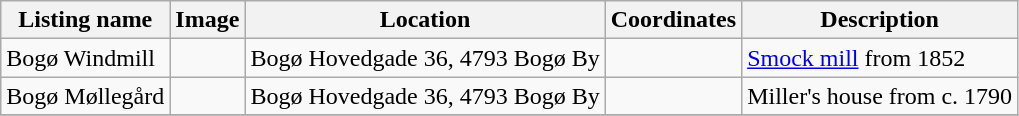<table class="wikitable sortable">
<tr>
<th>Listing name</th>
<th>Image</th>
<th>Location</th>
<th>Coordinates</th>
<th>Description</th>
</tr>
<tr>
<td>Bogø Windmill</td>
<td></td>
<td>Bogø Hovedgade 36, 4793 Bogø By</td>
<td></td>
<td><a href='#'>Smock mill</a> from 1852</td>
</tr>
<tr>
<td>Bogø Møllegård</td>
<td></td>
<td>Bogø Hovedgade 36, 4793 Bogø By</td>
<td></td>
<td>Miller's house from c. 1790</td>
</tr>
<tr>
</tr>
</table>
